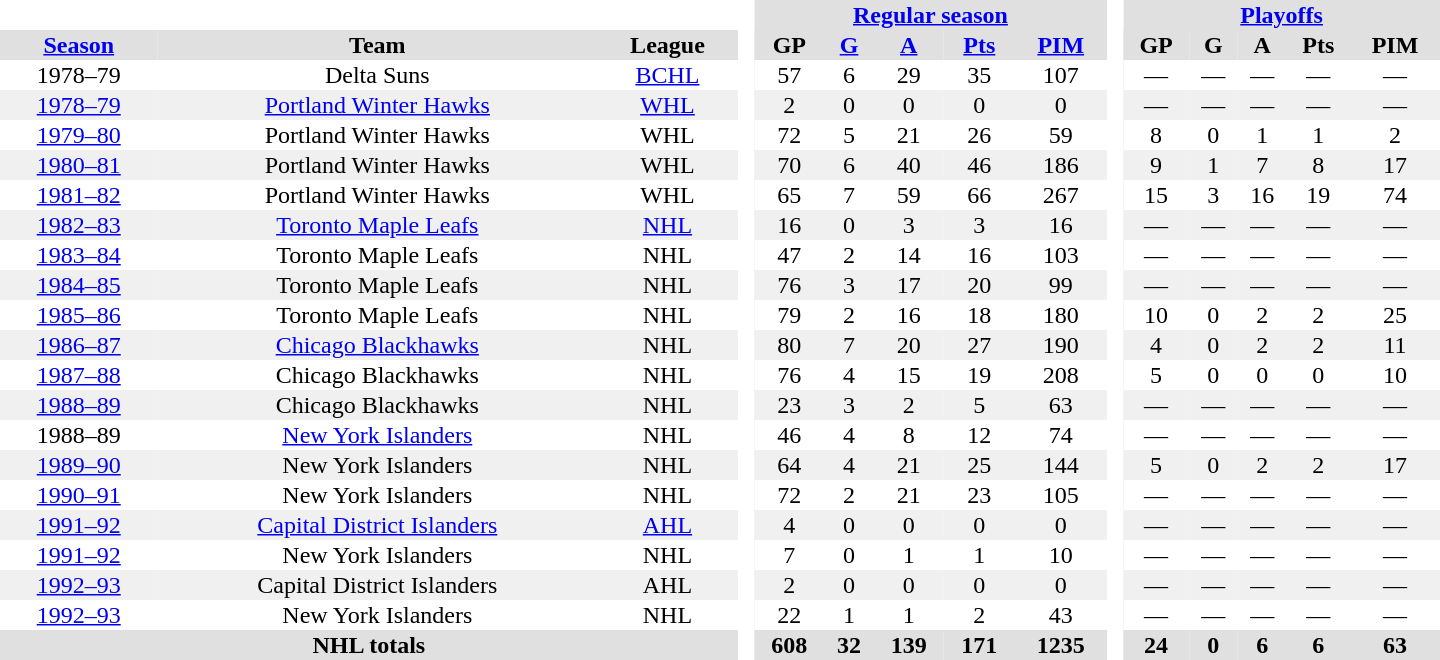<table border="0" cellpadding="1" cellspacing="0" style="text-align:center; width:60em">
<tr bgcolor="#e0e0e0">
<th colspan="3" bgcolor="#ffffff"> </th>
<th rowspan="99" bgcolor="#ffffff"> </th>
<th colspan="5"><a href='#'>Regular season</a></th>
<th rowspan="99" bgcolor="#ffffff"> </th>
<th colspan="5"><a href='#'>Playoffs</a></th>
</tr>
<tr bgcolor="#e0e0e0">
<th><a href='#'>Season</a></th>
<th>Team</th>
<th>League</th>
<th>GP</th>
<th><a href='#'>G</a></th>
<th><a href='#'>A</a></th>
<th><a href='#'>Pts</a></th>
<th><a href='#'>PIM</a></th>
<th>GP</th>
<th>G</th>
<th>A</th>
<th>Pts</th>
<th>PIM</th>
</tr>
<tr>
<td>1978–79</td>
<td>Delta Suns</td>
<td><a href='#'>BCHL</a></td>
<td>57</td>
<td>6</td>
<td>29</td>
<td>35</td>
<td>107</td>
<td>—</td>
<td>—</td>
<td>—</td>
<td>—</td>
<td>—</td>
</tr>
<tr style="background:#f0f0f0;">
<td><a href='#'>1978–79</a></td>
<td><a href='#'>Portland Winter Hawks</a></td>
<td><a href='#'>WHL</a></td>
<td>2</td>
<td>0</td>
<td>0</td>
<td>0</td>
<td>0</td>
<td>—</td>
<td>—</td>
<td>—</td>
<td>—</td>
<td>—</td>
</tr>
<tr>
<td><a href='#'>1979–80</a></td>
<td>Portland Winter Hawks</td>
<td>WHL</td>
<td>72</td>
<td>5</td>
<td>21</td>
<td>26</td>
<td>59</td>
<td>8</td>
<td>0</td>
<td>1</td>
<td>1</td>
<td>2</td>
</tr>
<tr style="background:#f0f0f0;">
<td><a href='#'>1980–81</a></td>
<td>Portland Winter Hawks</td>
<td>WHL</td>
<td>70</td>
<td>6</td>
<td>40</td>
<td>46</td>
<td>186</td>
<td>9</td>
<td>1</td>
<td>7</td>
<td>8</td>
<td>17</td>
</tr>
<tr>
<td><a href='#'>1981–82</a></td>
<td>Portland Winter Hawks</td>
<td>WHL</td>
<td>65</td>
<td>7</td>
<td>59</td>
<td>66</td>
<td>267</td>
<td>15</td>
<td>3</td>
<td>16</td>
<td>19</td>
<td>74</td>
</tr>
<tr style="background:#f0f0f0;">
<td><a href='#'>1982–83</a></td>
<td><a href='#'>Toronto Maple Leafs</a></td>
<td><a href='#'>NHL</a></td>
<td>16</td>
<td>0</td>
<td>3</td>
<td>3</td>
<td>16</td>
<td>—</td>
<td>—</td>
<td>—</td>
<td>—</td>
<td>—</td>
</tr>
<tr>
<td><a href='#'>1983–84</a></td>
<td>Toronto Maple Leafs</td>
<td>NHL</td>
<td>47</td>
<td>2</td>
<td>14</td>
<td>16</td>
<td>103</td>
<td>—</td>
<td>—</td>
<td>—</td>
<td>—</td>
<td>—</td>
</tr>
<tr style="background:#f0f0f0;">
<td><a href='#'>1984–85</a></td>
<td>Toronto Maple Leafs</td>
<td>NHL</td>
<td>76</td>
<td>3</td>
<td>17</td>
<td>20</td>
<td>99</td>
<td>—</td>
<td>—</td>
<td>—</td>
<td>—</td>
<td>—</td>
</tr>
<tr>
<td><a href='#'>1985–86</a></td>
<td>Toronto Maple Leafs</td>
<td>NHL</td>
<td>79</td>
<td>2</td>
<td>16</td>
<td>18</td>
<td>180</td>
<td>10</td>
<td>0</td>
<td>2</td>
<td>2</td>
<td>25</td>
</tr>
<tr style="background:#f0f0f0;">
<td><a href='#'>1986–87</a></td>
<td><a href='#'>Chicago Blackhawks</a></td>
<td>NHL</td>
<td>80</td>
<td>7</td>
<td>20</td>
<td>27</td>
<td>190</td>
<td>4</td>
<td>0</td>
<td>2</td>
<td>2</td>
<td>11</td>
</tr>
<tr>
<td><a href='#'>1987–88</a></td>
<td>Chicago Blackhawks</td>
<td>NHL</td>
<td>76</td>
<td>4</td>
<td>15</td>
<td>19</td>
<td>208</td>
<td>5</td>
<td>0</td>
<td>0</td>
<td>0</td>
<td>10</td>
</tr>
<tr style="background:#f0f0f0;">
<td><a href='#'>1988–89</a></td>
<td>Chicago Blackhawks</td>
<td>NHL</td>
<td>23</td>
<td>3</td>
<td>2</td>
<td>5</td>
<td>63</td>
<td>—</td>
<td>—</td>
<td>—</td>
<td>—</td>
<td>—</td>
</tr>
<tr>
<td>1988–89</td>
<td><a href='#'>New York Islanders</a></td>
<td>NHL</td>
<td>46</td>
<td>4</td>
<td>8</td>
<td>12</td>
<td>74</td>
<td>—</td>
<td>—</td>
<td>—</td>
<td>—</td>
<td>—</td>
</tr>
<tr style="background:#f0f0f0;">
<td><a href='#'>1989–90</a></td>
<td>New York Islanders</td>
<td>NHL</td>
<td>64</td>
<td>4</td>
<td>21</td>
<td>25</td>
<td>144</td>
<td>5</td>
<td>0</td>
<td>2</td>
<td>2</td>
<td>17</td>
</tr>
<tr>
<td><a href='#'>1990–91</a></td>
<td>New York Islanders</td>
<td>NHL</td>
<td>72</td>
<td>2</td>
<td>21</td>
<td>23</td>
<td>105</td>
<td>—</td>
<td>—</td>
<td>—</td>
<td>—</td>
<td>—</td>
</tr>
<tr style="background:#f0f0f0;">
<td><a href='#'>1991–92</a></td>
<td><a href='#'>Capital District Islanders</a></td>
<td><a href='#'>AHL</a></td>
<td>4</td>
<td>0</td>
<td>0</td>
<td>0</td>
<td>0</td>
<td>—</td>
<td>—</td>
<td>—</td>
<td>—</td>
<td>—</td>
</tr>
<tr>
<td><a href='#'>1991–92</a></td>
<td>New York Islanders</td>
<td>NHL</td>
<td>7</td>
<td>0</td>
<td>1</td>
<td>1</td>
<td>10</td>
<td>—</td>
<td>—</td>
<td>—</td>
<td>—</td>
<td>—</td>
</tr>
<tr style="background:#f0f0f0;">
<td><a href='#'>1992–93</a></td>
<td>Capital District Islanders</td>
<td>AHL</td>
<td>2</td>
<td>0</td>
<td>0</td>
<td>0</td>
<td>0</td>
<td>—</td>
<td>—</td>
<td>—</td>
<td>—</td>
<td>—</td>
</tr>
<tr>
<td><a href='#'>1992–93</a></td>
<td>New York Islanders</td>
<td>NHL</td>
<td>22</td>
<td>1</td>
<td>1</td>
<td>2</td>
<td>43</td>
<td>—</td>
<td>—</td>
<td>—</td>
<td>—</td>
<td>—</td>
</tr>
<tr style="background:#e0e0e0;">
<th colspan="3">NHL totals</th>
<th>608</th>
<th>32</th>
<th>139</th>
<th>171</th>
<th>1235</th>
<th>24</th>
<th>0</th>
<th>6</th>
<th>6</th>
<th>63</th>
</tr>
</table>
